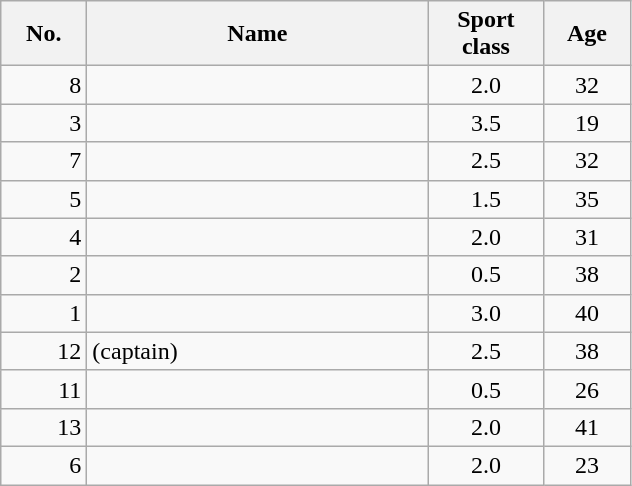<table class="wikitable sortable">
<tr>
<th width="50">No.</th>
<th width="220">Name</th>
<th width="70">Sport class</th>
<th width="50">Age</th>
</tr>
<tr>
<td align="right">8</td>
<td></td>
<td align="center">2.0</td>
<td align="center">32</td>
</tr>
<tr>
<td align="right">3</td>
<td></td>
<td align="center">3.5</td>
<td align="center">19</td>
</tr>
<tr>
<td align="right">7</td>
<td></td>
<td align="center">2.5</td>
<td align="center">32</td>
</tr>
<tr>
<td align="right">5</td>
<td></td>
<td align="center">1.5</td>
<td align="center">35</td>
</tr>
<tr>
<td align="right">4</td>
<td></td>
<td align="center">2.0</td>
<td align="center">31</td>
</tr>
<tr>
<td align="right">2</td>
<td></td>
<td align="center">0.5</td>
<td align="center">38</td>
</tr>
<tr>
<td align="right">1</td>
<td></td>
<td align="center">3.0</td>
<td align="center">40</td>
</tr>
<tr>
<td align="right">12</td>
<td> (captain)</td>
<td align="center">2.5</td>
<td align="center">38</td>
</tr>
<tr>
<td align="right">11</td>
<td></td>
<td align="center">0.5</td>
<td align="center">26</td>
</tr>
<tr>
<td align="right">13</td>
<td></td>
<td align="center">2.0</td>
<td align="center">41</td>
</tr>
<tr>
<td align="right">6</td>
<td></td>
<td align="center">2.0</td>
<td align="center">23</td>
</tr>
</table>
